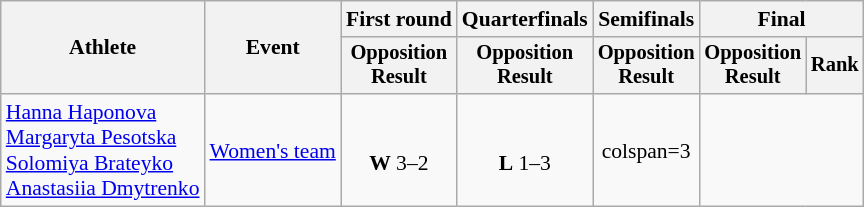<table class="wikitable" style="text-align:center; font-size:90%">
<tr>
<th rowspan=2>Athlete</th>
<th rowspan=2>Event</th>
<th>First round</th>
<th>Quarterfinals</th>
<th>Semifinals</th>
<th colspan=2>Final</th>
</tr>
<tr style="font-size:95%">
<th>Opposition<br>Result</th>
<th>Opposition<br>Result</th>
<th>Opposition<br>Result</th>
<th>Opposition<br>Result</th>
<th>Rank</th>
</tr>
<tr>
<td align=left><a href='#'>Hanna Haponova</a><br><a href='#'>Margaryta Pesotska</a><br><a href='#'>Solomiya Brateyko</a><br><a href='#'>Anastasiia Dmytrenko</a></td>
<td align=left><a href='#'>Women's team</a></td>
<td><br><strong>W</strong> 3–2</td>
<td><br><strong>L</strong> 1–3</td>
<td>colspan=3 </td>
</tr>
</table>
